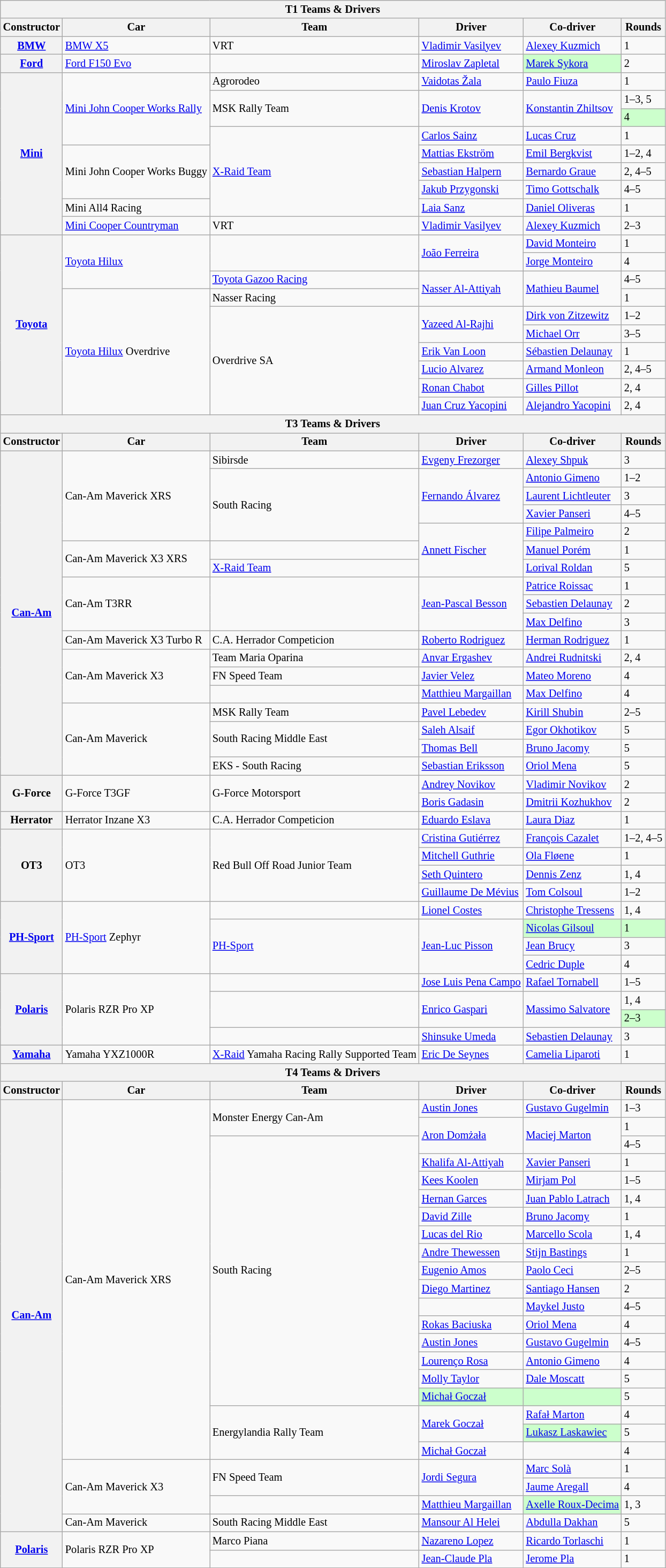<table class="wikitable" style="font-size: 85%">
<tr>
<th colspan=6><strong>T1 Teams & Drivers</strong></th>
</tr>
<tr>
<th>Constructor</th>
<th>Car</th>
<th>Team</th>
<th>Driver</th>
<th>Co-driver</th>
<th>Rounds</th>
</tr>
<tr>
<th><a href='#'>BMW</a></th>
<td><a href='#'>BMW X5</a></td>
<td>VRT</td>
<td> <a href='#'>Vladimir Vasilyev</a></td>
<td> <a href='#'>Alexey Kuzmich</a></td>
<td>1</td>
</tr>
<tr>
<th><a href='#'>Ford</a></th>
<td><a href='#'>Ford F150 Evo</a></td>
<td></td>
<td> <a href='#'>Miroslav Zapletal</a></td>
<td style="background:#ccffcc;"> <a href='#'>Marek Sykora</a></td>
<td>2</td>
</tr>
<tr>
<th rowspan=9><a href='#'>Mini</a></th>
<td rowspan=4><a href='#'>Mini John Cooper Works Rally</a></td>
<td>Agrorodeo</td>
<td> <a href='#'>Vaidotas Žala</a></td>
<td> <a href='#'>Paulo Fiuza</a></td>
<td>1</td>
</tr>
<tr>
<td rowspan=2>MSK Rally Team</td>
<td rowspan=2> <a href='#'>Denis Krotov</a></td>
<td rowspan=2> <a href='#'>Konstantin Zhiltsov</a></td>
<td>1–3, 5</td>
</tr>
<tr>
<td style="background:#ccffcc;">4</td>
</tr>
<tr>
<td rowspan=5><a href='#'>X-Raid Team</a></td>
<td> <a href='#'>Carlos Sainz</a></td>
<td> <a href='#'>Lucas Cruz</a></td>
<td>1</td>
</tr>
<tr>
<td rowspan=3>Mini John Cooper Works Buggy</td>
<td> <a href='#'>Mattias Ekström</a></td>
<td> <a href='#'>Emil Bergkvist</a></td>
<td>1–2, 4</td>
</tr>
<tr>
<td> <a href='#'>Sebastian Halpern</a></td>
<td> <a href='#'>Bernardo Graue</a></td>
<td>2, 4–5</td>
</tr>
<tr>
<td> <a href='#'>Jakub Przygonski</a></td>
<td> <a href='#'>Timo Gottschalk</a></td>
<td>4–5</td>
</tr>
<tr>
<td>Mini All4 Racing</td>
<td> <a href='#'>Laia Sanz</a></td>
<td> <a href='#'>Daniel Oliveras</a></td>
<td>1</td>
</tr>
<tr>
<td><a href='#'>Mini Cooper Countryman</a></td>
<td>VRT</td>
<td> <a href='#'>Vladimir Vasilyev</a></td>
<td> <a href='#'>Alexey Kuzmich</a></td>
<td>2–3</td>
</tr>
<tr>
<th rowspan=10><a href='#'>Toyota</a></th>
<td rowspan=3><a href='#'>Toyota Hilux</a></td>
<td rowspan=2></td>
<td rowspan=2> <a href='#'>João Ferreira</a></td>
<td> <a href='#'>David Monteiro</a></td>
<td>1</td>
</tr>
<tr>
<td> <a href='#'>Jorge Monteiro</a></td>
<td>4</td>
</tr>
<tr>
<td><a href='#'>Toyota Gazoo Racing</a></td>
<td rowspan=2> <a href='#'>Nasser Al-Attiyah</a></td>
<td rowspan=2> <a href='#'>Mathieu Baumel</a></td>
<td>4–5</td>
</tr>
<tr>
<td rowspan=7><a href='#'>Toyota Hilux</a> Overdrive</td>
<td>Nasser Racing</td>
<td>1</td>
</tr>
<tr>
<td rowspan=6>Overdrive SA</td>
<td rowspan=2> <a href='#'>Yazeed Al-Rajhi</a></td>
<td> <a href='#'>Dirk von Zitzewitz</a></td>
<td>1–2</td>
</tr>
<tr>
<td> <a href='#'>Michael Orr</a></td>
<td>3–5</td>
</tr>
<tr>
<td> <a href='#'>Erik Van Loon</a></td>
<td> <a href='#'>Sébastien Delaunay</a></td>
<td>1</td>
</tr>
<tr>
<td> <a href='#'>Lucio Alvarez</a></td>
<td> <a href='#'>Armand Monleon</a></td>
<td>2, 4–5</td>
</tr>
<tr>
<td> <a href='#'>Ronan Chabot</a></td>
<td> <a href='#'>Gilles Pillot</a></td>
<td>2, 4</td>
</tr>
<tr>
<td> <a href='#'>Juan Cruz Yacopini</a></td>
<td> <a href='#'>Alejandro Yacopini</a></td>
<td>2, 4</td>
</tr>
<tr>
<th colspan=6><strong>T3 Teams & Drivers</strong></th>
</tr>
<tr>
<th>Constructor</th>
<th>Car</th>
<th>Team</th>
<th>Driver</th>
<th>Co-driver</th>
<th>Rounds</th>
</tr>
<tr>
<th rowspan=18><a href='#'>Can-Am</a></th>
<td rowspan=5>Can-Am Maverick XRS</td>
<td>Sibirsde</td>
<td> <a href='#'>Evgeny Frezorger</a></td>
<td> <a href='#'>Alexey Shpuk</a></td>
<td>3</td>
</tr>
<tr>
<td rowspan=4>South Racing</td>
<td rowspan=3> <a href='#'>Fernando Álvarez</a></td>
<td> <a href='#'>Antonio Gimeno</a></td>
<td>1–2</td>
</tr>
<tr>
<td> <a href='#'>Laurent Lichtleuter</a></td>
<td>3</td>
</tr>
<tr>
<td> <a href='#'>Xavier Panseri</a></td>
<td>4–5</td>
</tr>
<tr>
<td rowspan=3> <a href='#'>Annett Fischer</a></td>
<td> <a href='#'>Filipe Palmeiro</a></td>
<td>2</td>
</tr>
<tr>
<td rowspan=2>Can-Am Maverick X3 XRS</td>
<td></td>
<td> <a href='#'>Manuel Porém</a></td>
<td>1</td>
</tr>
<tr>
<td><a href='#'>X-Raid Team</a></td>
<td> <a href='#'>Lorival Roldan</a></td>
<td>5</td>
</tr>
<tr>
<td rowspan=3>Can-Am T3RR</td>
<td rowspan=3></td>
<td rowspan=3> <a href='#'>Jean-Pascal Besson</a></td>
<td> <a href='#'>Patrice Roissac</a></td>
<td>1</td>
</tr>
<tr>
<td> <a href='#'>Sebastien Delaunay</a></td>
<td>2</td>
</tr>
<tr>
<td> <a href='#'>Max Delfino</a></td>
<td>3</td>
</tr>
<tr>
<td>Can-Am Maverick X3 Turbo R</td>
<td>C.A. Herrador Competicion</td>
<td> <a href='#'>Roberto Rodriguez</a></td>
<td> <a href='#'>Herman Rodriguez</a></td>
<td>1</td>
</tr>
<tr>
<td rowspan=3>Can-Am Maverick X3</td>
<td>Team Maria Oparina</td>
<td> <a href='#'>Anvar Ergashev</a></td>
<td> <a href='#'>Andrei Rudnitski</a></td>
<td>2, 4</td>
</tr>
<tr>
<td>FN Speed Team</td>
<td> <a href='#'>Javier Velez</a></td>
<td> <a href='#'>Mateo Moreno</a></td>
<td>4</td>
</tr>
<tr>
<td></td>
<td> <a href='#'>Matthieu Margaillan</a></td>
<td> <a href='#'>Max Delfino</a></td>
<td>4</td>
</tr>
<tr>
<td rowspan=4>Can-Am Maverick</td>
<td>MSK Rally Team</td>
<td> <a href='#'>Pavel Lebedev</a></td>
<td> <a href='#'>Kirill Shubin</a></td>
<td>2–5</td>
</tr>
<tr>
<td rowspan=2>South Racing Middle East</td>
<td> <a href='#'>Saleh Alsaif</a></td>
<td> <a href='#'>Egor Okhotikov</a></td>
<td>5</td>
</tr>
<tr>
<td> <a href='#'>Thomas Bell</a></td>
<td> <a href='#'>Bruno Jacomy</a></td>
<td>5</td>
</tr>
<tr>
<td>EKS - South Racing</td>
<td> <a href='#'>Sebastian Eriksson</a></td>
<td> <a href='#'>Oriol Mena</a></td>
<td>5</td>
</tr>
<tr>
<th rowspan=2>G-Force</th>
<td rowspan=2>G-Force T3GF</td>
<td rowspan=2>G-Force Motorsport</td>
<td> <a href='#'>Andrey Novikov</a></td>
<td> <a href='#'>Vladimir Novikov</a></td>
<td>2</td>
</tr>
<tr>
<td> <a href='#'>Boris Gadasin</a></td>
<td> <a href='#'>Dmitrii Kozhukhov</a></td>
<td>2</td>
</tr>
<tr>
<th>Herrator</th>
<td>Herrator Inzane X3</td>
<td>C.A. Herrador Competicion</td>
<td> <a href='#'>Eduardo Eslava</a></td>
<td> <a href='#'>Laura Diaz</a></td>
<td>1</td>
</tr>
<tr>
<th rowspan=4>OT3</th>
<td rowspan=4>OT3</td>
<td rowspan=4>Red Bull Off Road Junior Team</td>
<td> <a href='#'>Cristina Gutiérrez</a></td>
<td> <a href='#'>François Cazalet</a></td>
<td>1–2, 4–5</td>
</tr>
<tr>
<td> <a href='#'>Mitchell Guthrie</a></td>
<td> <a href='#'>Ola Fløene</a></td>
<td>1</td>
</tr>
<tr>
<td> <a href='#'>Seth Quintero</a></td>
<td> <a href='#'>Dennis Zenz</a></td>
<td>1, 4</td>
</tr>
<tr>
<td> <a href='#'>Guillaume De Mévius</a></td>
<td> <a href='#'>Tom Colsoul</a></td>
<td>1–2</td>
</tr>
<tr>
<th rowspan=4><a href='#'>PH-Sport</a></th>
<td rowspan=4><a href='#'>PH-Sport</a> Zephyr</td>
<td></td>
<td> <a href='#'>Lionel Costes</a></td>
<td> <a href='#'>Christophe Tressens</a></td>
<td>1, 4</td>
</tr>
<tr>
<td rowspan=3><a href='#'>PH-Sport</a></td>
<td rowspan=3> <a href='#'>Jean-Luc Pisson</a></td>
<td style="background:#ccffcc;"> <a href='#'>Nicolas Gilsoul</a></td>
<td style="background:#ccffcc;">1</td>
</tr>
<tr>
<td> <a href='#'>Jean Brucy</a></td>
<td>3</td>
</tr>
<tr>
<td> <a href='#'>Cedric Duple</a></td>
<td>4</td>
</tr>
<tr>
<th rowspan=4><a href='#'>Polaris</a></th>
<td rowspan=4>Polaris RZR Pro XP</td>
<td></td>
<td> <a href='#'>Jose Luis Pena Campo</a></td>
<td> <a href='#'>Rafael Tornabell</a></td>
<td>1–5</td>
</tr>
<tr>
<td rowspan=2></td>
<td rowspan=2> <a href='#'>Enrico Gaspari</a></td>
<td rowspan=2> <a href='#'>Massimo Salvatore</a></td>
<td>1, 4</td>
</tr>
<tr>
<td style="background:#ccffcc;">2–3</td>
</tr>
<tr>
<td></td>
<td> <a href='#'>Shinsuke Umeda</a></td>
<td> <a href='#'>Sebastien Delaunay</a></td>
<td>3</td>
</tr>
<tr>
<th><a href='#'>Yamaha</a></th>
<td>Yamaha YXZ1000R</td>
<td><a href='#'>X-Raid</a> Yamaha Racing Rally Supported Team</td>
<td> <a href='#'>Eric De Seynes</a></td>
<td> <a href='#'>Camelia Liparoti</a></td>
<td>1</td>
</tr>
<tr>
<th colspan=6><strong>T4 Teams & Drivers</strong></th>
</tr>
<tr>
<th>Constructor</th>
<th>Car</th>
<th>Team</th>
<th>Driver</th>
<th>Co-driver</th>
<th>Rounds</th>
</tr>
<tr>
<th rowspan=24><a href='#'>Can-Am</a></th>
<td rowspan=20>Can-Am Maverick XRS</td>
<td rowspan=2>Monster Energy Can-Am</td>
<td> <a href='#'>Austin Jones</a></td>
<td> <a href='#'>Gustavo Gugelmin</a></td>
<td>1–3</td>
</tr>
<tr>
<td rowspan=2> <a href='#'>Aron Domżała</a></td>
<td rowspan=2> <a href='#'>Maciej Marton</a></td>
<td>1</td>
</tr>
<tr>
<td rowspan=15>South Racing</td>
<td>4–5</td>
</tr>
<tr>
<td> <a href='#'>Khalifa Al-Attiyah</a></td>
<td> <a href='#'>Xavier Panseri</a></td>
<td>1</td>
</tr>
<tr>
<td> <a href='#'>Kees Koolen</a></td>
<td> <a href='#'>Mirjam Pol</a></td>
<td>1–5</td>
</tr>
<tr>
<td> <a href='#'>Hernan Garces</a></td>
<td> <a href='#'>Juan Pablo Latrach</a></td>
<td>1, 4</td>
</tr>
<tr>
<td> <a href='#'>David Zille</a></td>
<td> <a href='#'>Bruno Jacomy</a></td>
<td>1</td>
</tr>
<tr>
<td> <a href='#'>Lucas del Rio</a></td>
<td> <a href='#'>Marcello Scola</a></td>
<td>1, 4</td>
</tr>
<tr>
<td> <a href='#'>Andre Thewessen</a></td>
<td> <a href='#'>Stijn Bastings</a></td>
<td>1</td>
</tr>
<tr>
<td> <a href='#'>Eugenio Amos</a></td>
<td> <a href='#'>Paolo Ceci</a></td>
<td>2–5</td>
</tr>
<tr>
<td> <a href='#'>Diego Martinez</a></td>
<td> <a href='#'>Santiago Hansen</a></td>
<td>2</td>
</tr>
<tr>
<td></td>
<td> <a href='#'>Maykel Justo</a></td>
<td>4–5</td>
</tr>
<tr>
<td> <a href='#'>Rokas Baciuska</a></td>
<td> <a href='#'>Oriol Mena</a></td>
<td>4</td>
</tr>
<tr>
<td> <a href='#'>Austin Jones</a></td>
<td> <a href='#'>Gustavo Gugelmin</a></td>
<td>4–5</td>
</tr>
<tr>
<td> <a href='#'>Lourenço Rosa</a></td>
<td> <a href='#'>Antonio Gimeno</a></td>
<td>4</td>
</tr>
<tr>
<td> <a href='#'>Molly Taylor</a></td>
<td> <a href='#'>Dale Moscatt</a></td>
<td>5</td>
</tr>
<tr>
<td style="background:#ccffcc;"> <a href='#'>Michał Goczał</a></td>
<td style="background:#ccffcc;"></td>
<td>5</td>
</tr>
<tr>
<td rowspan=3>Energylandia Rally Team</td>
<td rowspan=2> <a href='#'>Marek Goczał</a></td>
<td> <a href='#'>Rafał Marton</a></td>
<td>4</td>
</tr>
<tr>
<td style="background:#ccffcc;"> <a href='#'>Lukasz Laskawiec</a></td>
<td>5</td>
</tr>
<tr>
<td> <a href='#'>Michał Goczał</a></td>
<td></td>
<td>4</td>
</tr>
<tr>
<td rowspan=3>Can-Am Maverick X3</td>
<td rowspan=2>FN Speed Team</td>
<td rowspan=2> <a href='#'>Jordi Segura</a></td>
<td> <a href='#'>Marc Solà</a></td>
<td>1</td>
</tr>
<tr>
<td> <a href='#'>Jaume Aregall</a></td>
<td>4</td>
</tr>
<tr>
<td></td>
<td> <a href='#'>Matthieu Margaillan</a></td>
<td style="background:#ccffcc;"> <a href='#'>Axelle Roux-Decima</a></td>
<td>1, 3</td>
</tr>
<tr>
<td>Can-Am Maverick</td>
<td>South Racing Middle East</td>
<td> <a href='#'>Mansour Al Helei</a></td>
<td> <a href='#'>Abdulla Dakhan</a></td>
<td>5</td>
</tr>
<tr>
<th rowspan=2><a href='#'>Polaris</a></th>
<td rowspan=2>Polaris RZR Pro XP</td>
<td>Marco Piana</td>
<td> <a href='#'>Nazareno Lopez</a></td>
<td> <a href='#'>Ricardo Torlaschi</a></td>
<td>1</td>
</tr>
<tr>
<td></td>
<td> <a href='#'>Jean-Claude Pla</a></td>
<td> <a href='#'>Jerome Pla</a></td>
<td>1</td>
</tr>
<tr>
</tr>
</table>
